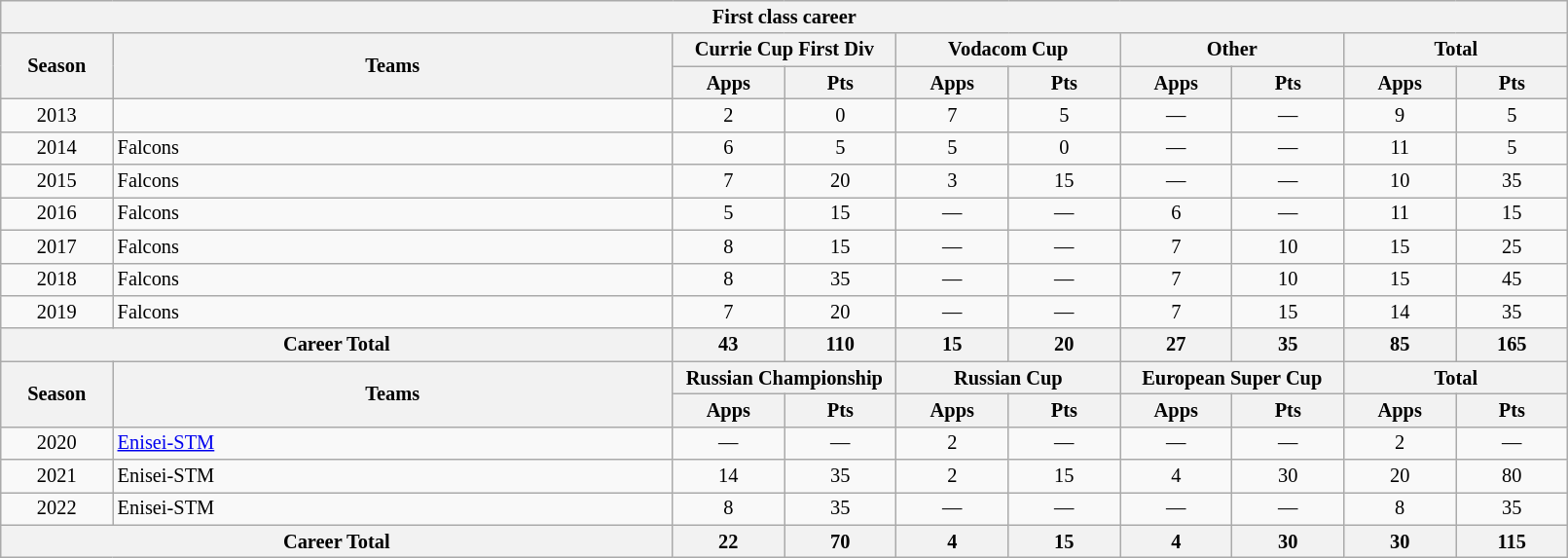<table class="wikitable" style="text-align:center; font-size:85%; width:85%">
<tr>
<th colspan=100%>First class career</th>
</tr>
<tr>
<th style="width:5%;"  rowspan=2>Season</th>
<th style="width:25%;" rowspan=2>Teams</th>
<th colspan=2>Currie Cup First Div</th>
<th colspan=2>Vodacom Cup</th>
<th colspan=2>Other</th>
<th colspan=2>Total</th>
</tr>
<tr>
<th style="width:5%;">Apps</th>
<th style="width:5%;">Pts</th>
<th style="width:5%;">Apps</th>
<th style="width:5%;">Pts</th>
<th style="width:5%;">Apps</th>
<th style="width:5%;">Pts</th>
<th style="width:5%;">Apps</th>
<th style="width:5%;">Pts</th>
</tr>
<tr>
<td>2013</td>
<td style="text-align:left;"></td>
<td>2</td>
<td>0</td>
<td>7</td>
<td>5</td>
<td>—</td>
<td>—</td>
<td>9</td>
<td>5</td>
</tr>
<tr>
<td>2014</td>
<td style="text-align:left;">Falcons</td>
<td>6</td>
<td>5</td>
<td>5</td>
<td>0</td>
<td>—</td>
<td>—</td>
<td>11</td>
<td>5</td>
</tr>
<tr>
<td>2015</td>
<td style="text-align:left;">Falcons</td>
<td>7</td>
<td>20</td>
<td>3</td>
<td>15</td>
<td>—</td>
<td>—</td>
<td>10</td>
<td>35</td>
</tr>
<tr>
<td>2016</td>
<td style="text-align:left;">Falcons</td>
<td>5</td>
<td>15</td>
<td>—</td>
<td>—</td>
<td>6</td>
<td>—</td>
<td>11</td>
<td>15</td>
</tr>
<tr>
<td>2017</td>
<td style="text-align:left;">Falcons</td>
<td>8</td>
<td>15</td>
<td>—</td>
<td>—</td>
<td>7</td>
<td>10</td>
<td>15</td>
<td>25</td>
</tr>
<tr>
<td>2018</td>
<td style="text-align:left;">Falcons</td>
<td>8</td>
<td>35</td>
<td>—</td>
<td>—</td>
<td>7</td>
<td>10</td>
<td>15</td>
<td>45</td>
</tr>
<tr>
<td>2019</td>
<td style="text-align:left;">Falcons</td>
<td>7</td>
<td>20</td>
<td>—</td>
<td>—</td>
<td>7</td>
<td>15</td>
<td>14</td>
<td>35</td>
</tr>
<tr>
<th colspan=2>Career Total</th>
<th>43</th>
<th>110</th>
<th>15</th>
<th>20</th>
<th>27</th>
<th>35</th>
<th>85</th>
<th>165</th>
</tr>
<tr>
<th style="width:5%;"  rowspan=2>Season</th>
<th style="width:25%;" rowspan=2>Teams</th>
<th colspan=2>Russian Championship</th>
<th colspan=2>Russian Cup</th>
<th colspan=2>European Super Cup</th>
<th colspan=2>Total</th>
</tr>
<tr>
<th style="width:5%;">Apps</th>
<th style="width:5%;">Pts</th>
<th style="width:5%;">Apps</th>
<th style="width:5%;">Pts</th>
<th style="width:5%;">Apps</th>
<th style="width:5%;">Pts</th>
<th style="width:5%;">Apps</th>
<th style="width:5%;">Pts</th>
</tr>
<tr>
<td>2020</td>
<td style="text-align:left;"><a href='#'>Enisei-STM</a></td>
<td>—</td>
<td>—</td>
<td>2</td>
<td>—</td>
<td>—</td>
<td>—</td>
<td>2</td>
<td>—</td>
</tr>
<tr>
<td>2021</td>
<td style="text-align:left;">Enisei-STM</td>
<td>14</td>
<td>35</td>
<td>2</td>
<td>15</td>
<td>4</td>
<td>30</td>
<td>20</td>
<td>80</td>
</tr>
<tr>
<td>2022</td>
<td style="text-align:left;">Enisei-STM</td>
<td>8</td>
<td>35</td>
<td>—</td>
<td>—</td>
<td>—</td>
<td>—</td>
<td>8</td>
<td>35</td>
</tr>
<tr>
<th colspan=2>Career Total</th>
<th>22</th>
<th>70</th>
<th>4</th>
<th>15</th>
<th>4</th>
<th>30</th>
<th>30</th>
<th>115</th>
</tr>
</table>
